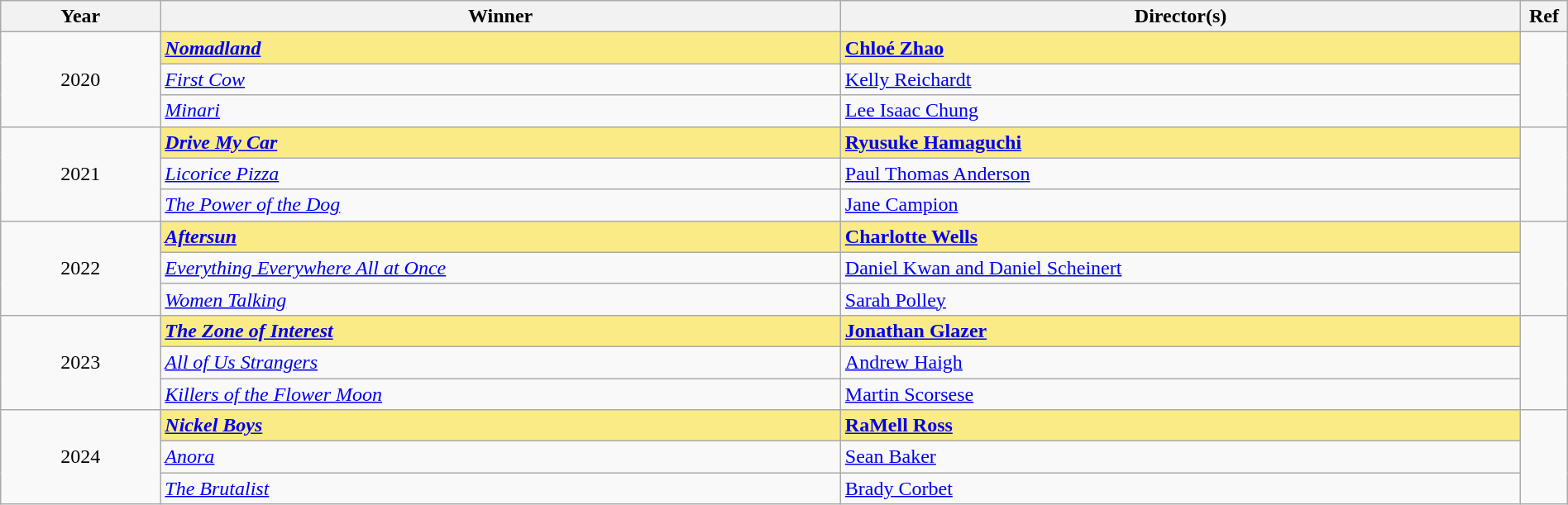<table class="wikitable" width="100%" cellpadding="5">
<tr>
<th width="100"><strong>Year</strong></th>
<th width="450"><strong>Winner</strong></th>
<th width="450"><strong>Director(s)</strong></th>
<th width="15"><strong>Ref</strong></th>
</tr>
<tr>
<td rowspan="3" style="text-align:center;">2020</td>
<td style="background:#FAEB86;"><strong><em><a href='#'>Nomadland</a></em></strong></td>
<td style="background:#FAEB86;"><strong><a href='#'>Chloé Zhao</a></strong></td>
<td rowspan=3></td>
</tr>
<tr>
<td><em><a href='#'>First Cow</a></em></td>
<td><a href='#'>Kelly Reichardt</a></td>
</tr>
<tr>
<td><em><a href='#'>Minari</a></em></td>
<td><a href='#'>Lee Isaac Chung</a></td>
</tr>
<tr>
<td rowspan="3" style="text-align:center;">2021</td>
<td style="background:#FAEB86;"><strong><em><a href='#'>Drive My Car</a></em></strong></td>
<td style="background:#FAEB86;"><strong><a href='#'>Ryusuke Hamaguchi</a></strong></td>
<td rowspan=3></td>
</tr>
<tr>
<td><em><a href='#'>Licorice Pizza</a></em></td>
<td><a href='#'>Paul Thomas Anderson</a></td>
</tr>
<tr>
<td><em><a href='#'>The Power of the Dog</a></em></td>
<td><a href='#'>Jane Campion</a></td>
</tr>
<tr>
<td rowspan="3" style="text-align:center;">2022</td>
<td style="background:#FAEB86;"><strong><em><a href='#'>Aftersun</a></em></strong></td>
<td style="background:#FAEB86;"><strong><a href='#'>Charlotte Wells</a></strong></td>
<td rowspan=3></td>
</tr>
<tr>
<td><em><a href='#'>Everything Everywhere All at Once</a></em></td>
<td><a href='#'>Daniel Kwan and Daniel Scheinert</a></td>
</tr>
<tr>
<td><em><a href='#'>Women Talking</a></em></td>
<td><a href='#'>Sarah Polley</a></td>
</tr>
<tr>
<td rowspan="3" style="text-align:center;">2023</td>
<td style="background:#FAEB86;"><strong><em><a href='#'>The Zone of Interest</a></em></strong></td>
<td style="background:#FAEB86;"><strong><a href='#'>Jonathan Glazer</a></strong></td>
<td rowspan=3></td>
</tr>
<tr>
<td><em><a href='#'>All of Us Strangers</a></em></td>
<td><a href='#'>Andrew Haigh</a></td>
</tr>
<tr>
<td><em><a href='#'>Killers of the Flower Moon</a></em></td>
<td><a href='#'>Martin Scorsese</a></td>
</tr>
<tr>
<td rowspan="3" style="text-align:center;">2024</td>
<td style="background:#FAEB86;"><strong><em><a href='#'>Nickel Boys</a></em></strong></td>
<td style="background:#FAEB86;"><strong><a href='#'>RaMell Ross</a></strong></td>
<td rowspan=3></td>
</tr>
<tr>
<td><em><a href='#'>Anora</a></em></td>
<td><a href='#'>Sean Baker</a></td>
</tr>
<tr>
<td><em><a href='#'>The Brutalist</a></em></td>
<td><a href='#'>Brady Corbet</a></td>
</tr>
</table>
